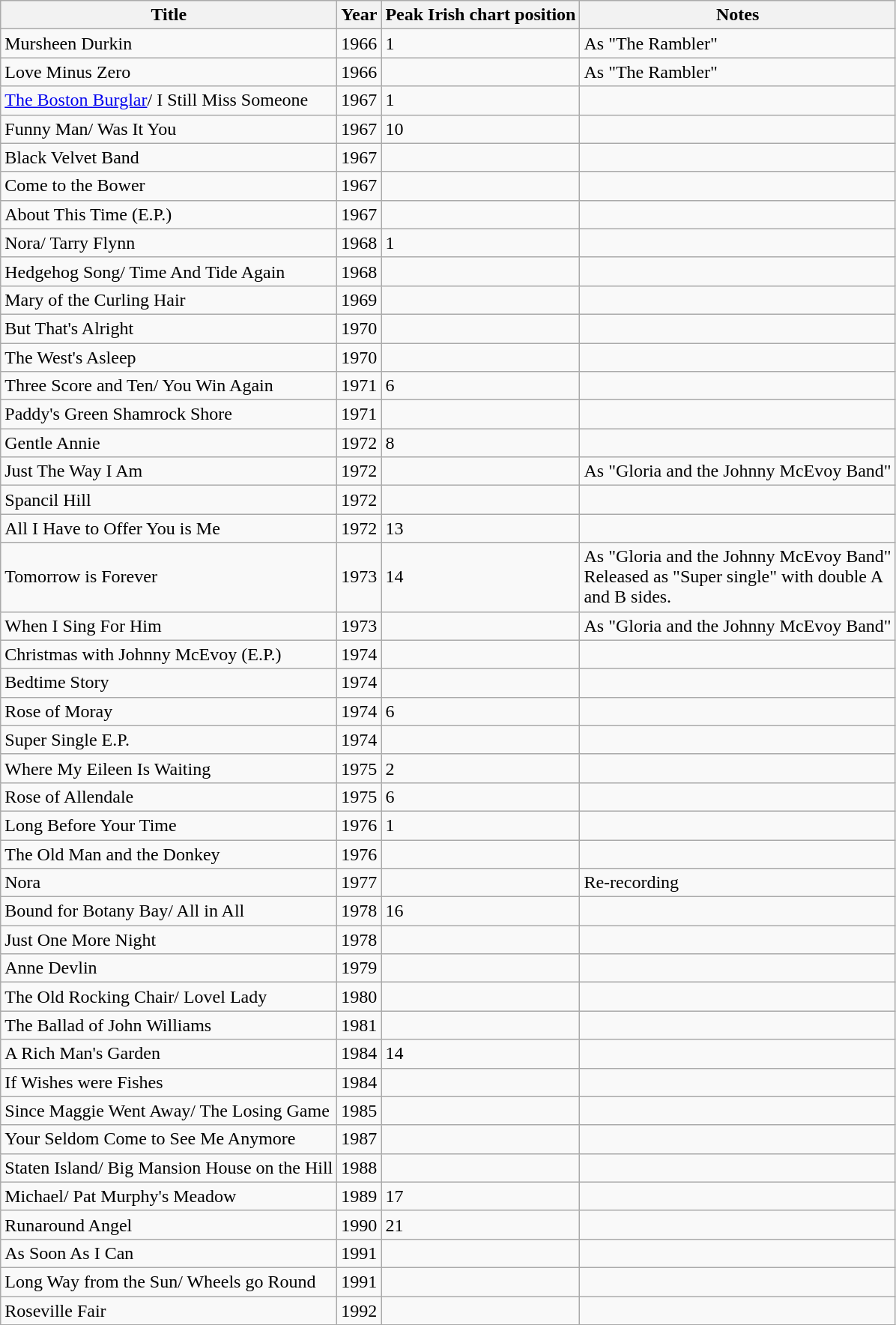<table class="wikitable">
<tr>
<th>Title</th>
<th>Year</th>
<th>Peak Irish chart position</th>
<th>Notes</th>
</tr>
<tr>
<td>Mursheen Durkin</td>
<td>1966</td>
<td>1</td>
<td>As "The Rambler"</td>
</tr>
<tr>
<td>Love Minus Zero</td>
<td>1966</td>
<td></td>
<td>As "The Rambler"</td>
</tr>
<tr>
<td><a href='#'>The Boston Burglar</a>/ I Still Miss  Someone</td>
<td>1967</td>
<td>1</td>
<td></td>
</tr>
<tr>
<td>Funny Man/ Was It You</td>
<td>1967</td>
<td>10</td>
<td></td>
</tr>
<tr>
<td>Black Velvet Band</td>
<td>1967</td>
<td></td>
<td></td>
</tr>
<tr>
<td>Come to the Bower</td>
<td>1967</td>
<td></td>
<td></td>
</tr>
<tr>
<td>About This Time (E.P.)</td>
<td>1967</td>
<td></td>
<td></td>
</tr>
<tr>
<td>Nora/ Tarry Flynn</td>
<td>1968</td>
<td>1</td>
<td></td>
</tr>
<tr>
<td>Hedgehog Song/ Time And Tide Again</td>
<td>1968</td>
<td></td>
<td></td>
</tr>
<tr>
<td>Mary of the Curling Hair</td>
<td>1969</td>
<td></td>
<td></td>
</tr>
<tr>
<td>But That's Alright</td>
<td>1970</td>
<td></td>
<td></td>
</tr>
<tr>
<td>The West's Asleep</td>
<td>1970</td>
<td></td>
<td></td>
</tr>
<tr>
<td>Three Score and Ten/ You Win Again</td>
<td>1971</td>
<td>6</td>
<td></td>
</tr>
<tr>
<td>Paddy's Green Shamrock Shore</td>
<td>1971</td>
<td></td>
<td></td>
</tr>
<tr>
<td>Gentle Annie</td>
<td>1972</td>
<td>8</td>
<td></td>
</tr>
<tr>
<td>Just The Way I Am</td>
<td>1972</td>
<td></td>
<td>As "Gloria and the Johnny McEvoy Band"</td>
</tr>
<tr>
<td>Spancil Hill</td>
<td>1972</td>
<td></td>
<td></td>
</tr>
<tr>
<td>All I Have to Offer You is Me</td>
<td>1972</td>
<td>13</td>
<td></td>
</tr>
<tr>
<td>Tomorrow is Forever</td>
<td>1973</td>
<td>14</td>
<td>As "Gloria and the Johnny McEvoy Band"<br>Released as "Super single" with double A<br>and B sides.</td>
</tr>
<tr>
<td>When I Sing For Him</td>
<td>1973</td>
<td></td>
<td>As "Gloria and the Johnny McEvoy Band"</td>
</tr>
<tr>
<td>Christmas with Johnny McEvoy (E.P.)</td>
<td>1974</td>
<td></td>
<td></td>
</tr>
<tr>
<td>Bedtime Story</td>
<td>1974</td>
<td></td>
<td></td>
</tr>
<tr>
<td>Rose of Moray</td>
<td>1974</td>
<td>6</td>
<td></td>
</tr>
<tr>
<td>Super Single E.P.</td>
<td>1974</td>
<td></td>
<td></td>
</tr>
<tr>
<td>Where My Eileen Is Waiting</td>
<td>1975</td>
<td>2</td>
<td></td>
</tr>
<tr>
<td>Rose of Allendale</td>
<td>1975</td>
<td>6</td>
<td></td>
</tr>
<tr>
<td>Long Before Your Time</td>
<td>1976</td>
<td>1</td>
<td></td>
</tr>
<tr>
<td>The Old Man and the Donkey</td>
<td>1976</td>
<td></td>
<td></td>
</tr>
<tr>
<td>Nora</td>
<td>1977</td>
<td></td>
<td>Re-recording</td>
</tr>
<tr>
<td>Bound for Botany Bay/ All in All</td>
<td>1978</td>
<td>16</td>
<td></td>
</tr>
<tr>
<td>Just One More Night</td>
<td>1978</td>
<td></td>
<td></td>
</tr>
<tr>
<td>Anne Devlin</td>
<td>1979</td>
<td></td>
<td></td>
</tr>
<tr>
<td>The Old Rocking Chair/ Lovel Lady</td>
<td>1980</td>
<td></td>
<td></td>
</tr>
<tr>
<td>The Ballad of John Williams</td>
<td>1981</td>
<td></td>
<td></td>
</tr>
<tr>
<td>A Rich Man's Garden</td>
<td>1984</td>
<td>14</td>
<td></td>
</tr>
<tr>
<td>If Wishes were Fishes</td>
<td>1984</td>
<td></td>
<td></td>
</tr>
<tr>
<td>Since Maggie Went Away/ The Losing  Game</td>
<td>1985</td>
<td></td>
<td></td>
</tr>
<tr>
<td>Your Seldom Come to See Me Anymore</td>
<td>1987</td>
<td></td>
<td></td>
</tr>
<tr>
<td>Staten Island/ Big Mansion House on the  Hill</td>
<td>1988</td>
<td></td>
<td></td>
</tr>
<tr>
<td>Michael/ Pat Murphy's Meadow</td>
<td>1989</td>
<td>17</td>
<td></td>
</tr>
<tr>
<td>Runaround Angel</td>
<td>1990</td>
<td>21</td>
<td></td>
</tr>
<tr>
<td>As Soon As I Can</td>
<td>1991</td>
<td></td>
<td></td>
</tr>
<tr>
<td>Long Way from the Sun/ Wheels go  Round</td>
<td>1991</td>
<td></td>
<td></td>
</tr>
<tr>
<td>Roseville Fair</td>
<td>1992</td>
<td></td>
</tr>
</table>
